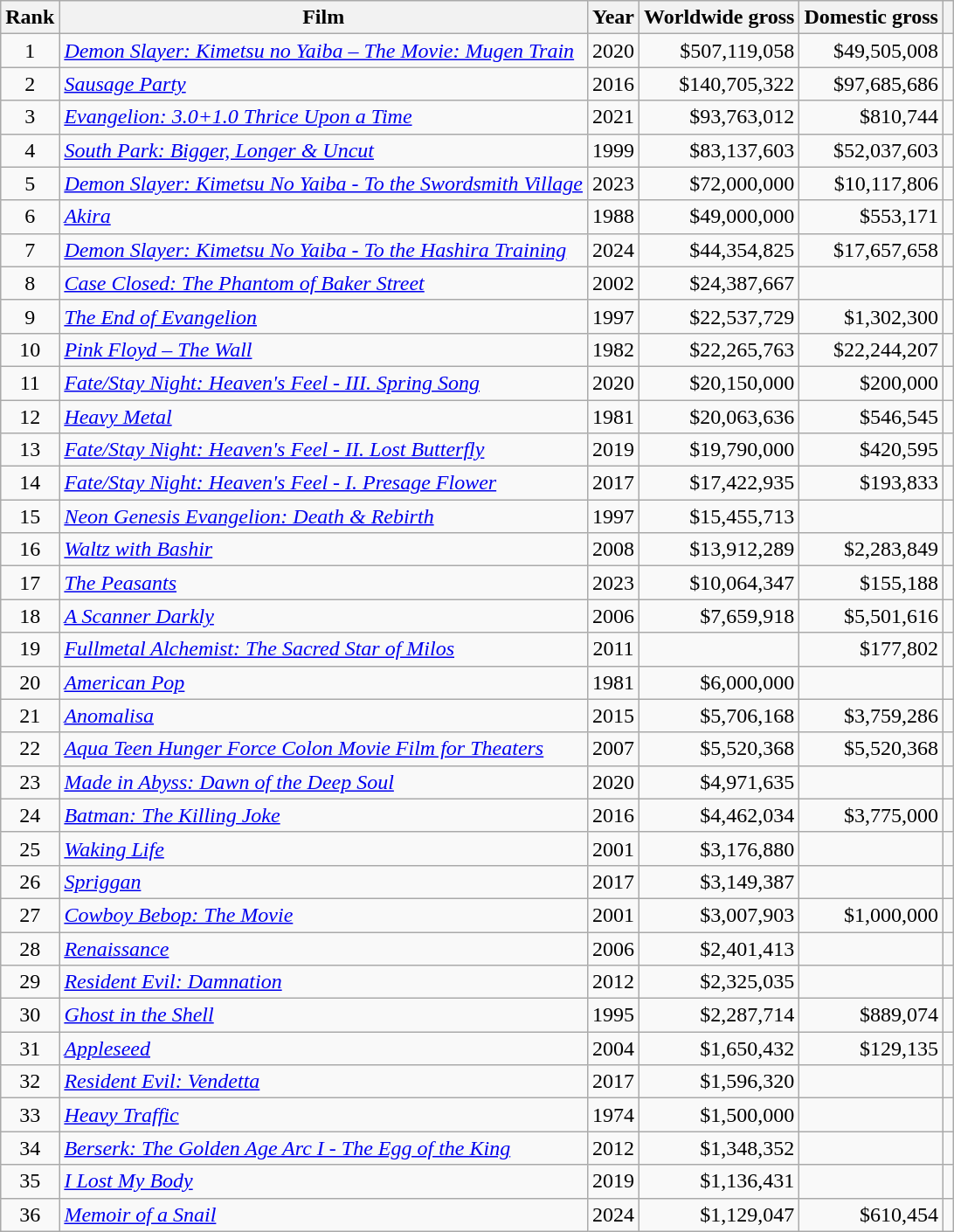<table class="wikitable sortable plainrowheaders">
<tr>
<th scope="col">Rank</th>
<th scope="col">Film</th>
<th scope="col">Year</th>
<th scope="col">Worldwide gross</th>
<th>Domestic gross</th>
<th scope="col"></th>
</tr>
<tr>
<td style="text-align:center;">1</td>
<td scope="row"><em><a href='#'>Demon Slayer: Kimetsu no Yaiba – The Movie: Mugen Train</a></em></td>
<td style="text-align:center;">2020</td>
<td align="right">$507,119,058</td>
<td align="right">$49,505,008</td>
<td style="text-align:center;"></td>
</tr>
<tr>
<td style="text-align:center;">2</td>
<td scope="row"><em><a href='#'>Sausage Party</a></em></td>
<td style="text-align:center;">2016</td>
<td align="right">$140,705,322</td>
<td align="right">$97,685,686</td>
<td style="text-align:center;"></td>
</tr>
<tr>
<td style="text-align:center;">3</td>
<td scope="row"><em><a href='#'>Evangelion: 3.0+1.0 Thrice Upon a Time</a></em></td>
<td style="text-align:center;">2021</td>
<td align="right">$93,763,012</td>
<td align="right">$810,744</td>
<td style="text-align:center;"></td>
</tr>
<tr>
<td style="text-align:center;">4</td>
<td scope="row"><em><a href='#'>South Park: Bigger, Longer & Uncut</a></em></td>
<td style="text-align:center;">1999</td>
<td align="right">$83,137,603</td>
<td align="right">$52,037,603</td>
<td style="text-align:center;"></td>
</tr>
<tr>
<td style="text-align:center;">5</td>
<td scope="row"><em><a href='#'>Demon Slayer: Kimetsu No Yaiba - To the Swordsmith Village</a></em></td>
<td style="text-align:center;">2023</td>
<td align="right">$72,000,000</td>
<td align="right">$10,117,806</td>
<td style="text-align:center;"></td>
</tr>
<tr>
<td style="text-align:center;">6</td>
<td scope="row"><em><a href='#'>Akira</a></em></td>
<td style="text-align:center;">1988</td>
<td align="right">$49,000,000</td>
<td align="right">$553,171</td>
<td style="text-align:center;"></td>
</tr>
<tr>
<td style="text-align:center;">7</td>
<td><em><a href='#'>Demon Slayer: Kimetsu No Yaiba - To the Hashira Training</a></em></td>
<td style="text-align:center;">2024</td>
<td align="right">$44,354,825</td>
<td align="right">$17,657,658</td>
<td></td>
</tr>
<tr>
<td style="text-align:center;">8</td>
<td scope="row"><em><a href='#'>Case Closed: The Phantom of Baker Street</a></em></td>
<td style="text-align:center;">2002</td>
<td align="right">$24,387,667</td>
<td></td>
<td style="text-align:center;"></td>
</tr>
<tr>
<td style="text-align:center;">9</td>
<td scope="row"><em><a href='#'>The End of Evangelion</a></em></td>
<td style="text-align:center;">1997</td>
<td align="right">$22,537,729</td>
<td align="right">$1,302,300</td>
<td style="text-align:center;"></td>
</tr>
<tr>
<td style="text-align:center;">10</td>
<td scope="row"><em><a href='#'>Pink Floyd – The Wall</a></em></td>
<td style="text-align:center;">1982</td>
<td align="right">$22,265,763</td>
<td align="right">$22,244,207</td>
<td style="text-align:center;"></td>
</tr>
<tr>
<td style="text-align:center;">11</td>
<td scope="row"><em><a href='#'>Fate/Stay Night: Heaven's Feel - III. Spring Song</a></em></td>
<td style="text-align:center;">2020</td>
<td align="right">$20,150,000</td>
<td align="right">$200,000</td>
</tr>
<tr>
<td style="text-align:center;">12</td>
<td scope="row"><em><a href='#'>Heavy Metal</a></em></td>
<td style="text-align:center;">1981</td>
<td align="right">$20,063,636</td>
<td align="right">$546,545</td>
<td style="text-align:center;"></td>
</tr>
<tr>
<td style="text-align:center;">13</td>
<td scope="row"><em><a href='#'>Fate/Stay Night: Heaven's Feel - II. Lost Butterfly</a></em></td>
<td style="text-align:center;">2019</td>
<td align="right">$19,790,000</td>
<td align="right">$420,595</td>
<td style="text-align:center;"></td>
</tr>
<tr>
<td style="text-align:center;">14</td>
<td scope="row"><em><a href='#'>Fate/Stay Night: Heaven's Feel - I. Presage Flower</a></em></td>
<td style="text-align:center;">2017</td>
<td align="right">$17,422,935</td>
<td align="right">$193,833</td>
<td style="text-align:center;"></td>
</tr>
<tr>
<td style="text-align:center;">15</td>
<td scope="row"><em><a href='#'>Neon Genesis Evangelion: Death & Rebirth</a></em></td>
<td style="text-align:center;">1997</td>
<td align="right">$15,455,713</td>
<td></td>
<td style="text-align:center;"></td>
</tr>
<tr>
<td style="text-align:center;">16</td>
<td scope="row"><em><a href='#'>Waltz with Bashir</a></em></td>
<td style="text-align:center;">2008</td>
<td align="right">$13,912,289</td>
<td align="right">$2,283,849</td>
<td style="text-align:center;"></td>
</tr>
<tr>
<td style="text-align:center;">17</td>
<td scope="row"><em><a href='#'>The Peasants</a></em></td>
<td style="text-align:center;">2023</td>
<td align="right">$10,064,347</td>
<td align="right">$155,188</td>
<td style="text-align:center;"></td>
</tr>
<tr>
<td style="text-align:center;">18</td>
<td scope="row"><em><a href='#'>A Scanner Darkly</a></em></td>
<td style="text-align:center;">2006</td>
<td align="right">$7,659,918</td>
<td align="right">$5,501,616</td>
<td style="text-align:center;"></td>
</tr>
<tr>
<td style="text-align:center;">19</td>
<td scope="row"><em><a href='#'>Fullmetal Alchemist: The Sacred Star of Milos</a></em></td>
<td style="text-align:center;">2011</td>
<td align="right"></td>
<td align="right">$177,802</td>
<td style="text-align:center;"></td>
</tr>
<tr>
<td style="text-align:center;">20</td>
<td scope="row"><em><a href='#'>American Pop</a></em></td>
<td style="text-align:center;">1981</td>
<td align="right">$6,000,000</td>
<td></td>
<td style="text-align:center;"></td>
</tr>
<tr>
<td style="text-align:center;">21</td>
<td scope="row"><em><a href='#'>Anomalisa</a></em></td>
<td style="text-align:center;">2015</td>
<td align="right">$5,706,168</td>
<td align="right">$3,759,286</td>
<td style="text-align:center;"></td>
</tr>
<tr>
<td style="text-align:center;">22</td>
<td scope="row"><em><a href='#'>Aqua Teen Hunger Force Colon Movie Film for Theaters</a></em></td>
<td style="text-align:center;">2007</td>
<td align="right">$5,520,368</td>
<td align="right">$5,520,368</td>
<td style="text-align:center;"></td>
</tr>
<tr>
<td style="text-align:center;">23</td>
<td scope="row"><em><a href='#'>Made in Abyss: Dawn of the Deep Soul</a></em></td>
<td style="text-align:center;">2020</td>
<td align="right">$4,971,635</td>
<td></td>
<td style="text-align:center;"></td>
</tr>
<tr>
<td style="text-align:center;">24</td>
<td scope="row"><a href='#'><em>Batman: The Killing Joke</em></a></td>
<td style="text-align:center;">2016</td>
<td align="right">$4,462,034</td>
<td align="right">$3,775,000</td>
<td style="text-align:center;"></td>
</tr>
<tr>
<td style="text-align:center;">25</td>
<td scope="row"><em><a href='#'>Waking Life</a></em></td>
<td style="text-align:center;">2001</td>
<td align="right">$3,176,880</td>
<td></td>
<td style="text-align:center;"></td>
</tr>
<tr>
<td style="text-align:center;">26</td>
<td scope="row"><em><a href='#'>Spriggan</a></em></td>
<td style="text-align:center;">2017</td>
<td align="right">$3,149,387</td>
<td></td>
<td style="text-align:center;"></td>
</tr>
<tr>
<td style="text-align:center;">27</td>
<td scope="row"><em><a href='#'>Cowboy Bebop: The Movie</a></em></td>
<td style="text-align:center;">2001</td>
<td align="right">$3,007,903</td>
<td align="right">$1,000,000</td>
<td style="text-align:center;"></td>
</tr>
<tr>
<td style="text-align:center;">28</td>
<td scope="row"><em><a href='#'>Renaissance</a></em></td>
<td style="text-align:center;">2006</td>
<td align="right">$2,401,413</td>
<td></td>
<td style="text-align:center;"></td>
</tr>
<tr>
<td style="text-align:center;">29</td>
<td scope="row"><em><a href='#'>Resident Evil: Damnation</a></em></td>
<td style="text-align:center;">2012</td>
<td align="right">$2,325,035</td>
<td></td>
<td style="text-align:center;"></td>
</tr>
<tr>
<td style="text-align:center;">30</td>
<td scope="row"><em><a href='#'>Ghost in the Shell</a></em></td>
<td style="text-align:center;">1995</td>
<td align="right">$2,287,714</td>
<td align="right">$889,074</td>
<td style="text-align:center;"></td>
</tr>
<tr>
<td style="text-align:center;">31</td>
<td scope="row"><em><a href='#'>Appleseed</a></em></td>
<td style="text-align:center;">2004</td>
<td align="right">$1,650,432</td>
<td align="right">$129,135</td>
<td style="text-align:center;"></td>
</tr>
<tr>
<td style="text-align:center;">32</td>
<td scope="row"><em><a href='#'>Resident Evil: Vendetta</a></em></td>
<td style="text-align:center;">2017</td>
<td align="right">$1,596,320</td>
<td></td>
<td style="text-align:center;"></td>
</tr>
<tr>
<td style="text-align:center;">33</td>
<td scope="row"><em><a href='#'>Heavy Traffic</a></em></td>
<td style="text-align:center;">1974</td>
<td align="right">$1,500,000</td>
<td></td>
<td style="text-align:center;"></td>
</tr>
<tr>
<td style="text-align:center;">34</td>
<td scope="row"><em><a href='#'>Berserk: The Golden Age Arc I - The Egg of the King</a></em></td>
<td style="text-align:center;">2012</td>
<td align="right">$1,348,352</td>
<td></td>
<td style="text-align:center;"></td>
</tr>
<tr>
<td style="text-align:center;">35</td>
<td scope="row"><em><a href='#'>I Lost My Body</a></em></td>
<td style="text-align:center;">2019</td>
<td align="right">$1,136,431</td>
<td></td>
<td style="text-align:center;"></td>
</tr>
<tr>
<td style="text-align:center;">36</td>
<td scope="row"><em><a href='#'>Memoir of a Snail</a></em></td>
<td style="text-align:center;">2024</td>
<td align="right">$1,129,047</td>
<td align="right">$610,454</td>
<td></td>
</tr>
</table>
